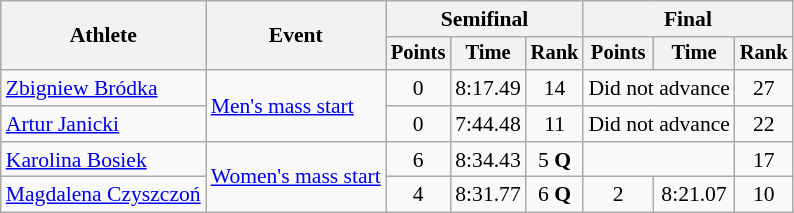<table class="wikitable" style="font-size:90%; text-align:center">
<tr>
<th rowspan=2>Athlete</th>
<th rowspan=2>Event</th>
<th colspan=3>Semifinal</th>
<th colspan=3>Final</th>
</tr>
<tr style="font-size:95%">
<th>Points</th>
<th>Time</th>
<th>Rank</th>
<th>Points</th>
<th>Time</th>
<th>Rank</th>
</tr>
<tr>
<td align=left><a href='#'>Zbigniew Bródka</a></td>
<td align=left rowspan=2><a href='#'>Men's mass start</a></td>
<td>0</td>
<td>8:17.49</td>
<td>14</td>
<td colspan=2>Did not advance</td>
<td>27</td>
</tr>
<tr>
<td align=left><a href='#'>Artur Janicki</a></td>
<td>0</td>
<td>7:44.48</td>
<td>11</td>
<td colspan=2>Did not advance</td>
<td>22</td>
</tr>
<tr>
<td align=left><a href='#'>Karolina Bosiek</a></td>
<td align=left rowspan=2><a href='#'>Women's mass start</a></td>
<td>6</td>
<td>8:34.43</td>
<td>5 <strong>Q</strong></td>
<td colspan=2></td>
<td>17</td>
</tr>
<tr>
<td align=left><a href='#'>Magdalena Czyszczoń</a></td>
<td>4</td>
<td>8:31.77</td>
<td>6 <strong>Q</strong></td>
<td>2</td>
<td>8:21.07</td>
<td>10</td>
</tr>
</table>
